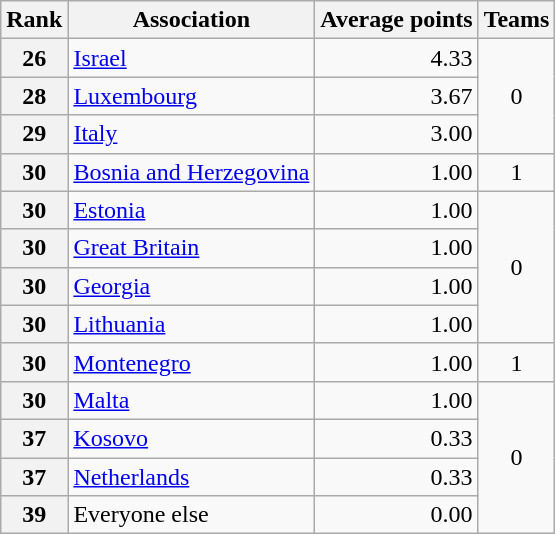<table class="wikitable">
<tr>
<th>Rank</th>
<th>Association</th>
<th>Average points</th>
<th>Teams</th>
</tr>
<tr>
<th>26</th>
<td> <a href='#'>Israel</a></td>
<td align=right>4.33</td>
<td rowspan="3" align="center">0</td>
</tr>
<tr>
<th>28</th>
<td> <a href='#'>Luxembourg</a></td>
<td align=right>3.67</td>
</tr>
<tr>
<th>29</th>
<td> <a href='#'>Italy</a></td>
<td align=right>3.00</td>
</tr>
<tr>
<th>30</th>
<td> <a href='#'>Bosnia and Herzegovina</a></td>
<td align=right>1.00</td>
<td align=center rowspan=1>1</td>
</tr>
<tr>
<th>30</th>
<td> <a href='#'>Estonia</a></td>
<td align=right>1.00</td>
<td rowspan="4" align="center">0</td>
</tr>
<tr>
<th>30</th>
<td> <a href='#'>Great Britain</a></td>
<td align="right">1.00</td>
</tr>
<tr>
<th>30</th>
<td> <a href='#'>Georgia</a></td>
<td align="right">1.00</td>
</tr>
<tr>
<th>30</th>
<td> <a href='#'>Lithuania</a></td>
<td align="right">1.00</td>
</tr>
<tr>
<th>30</th>
<td> <a href='#'>Montenegro</a></td>
<td align="right">1.00</td>
<td align=center rowspan=1>1</td>
</tr>
<tr>
<th>30</th>
<td> <a href='#'>Malta</a></td>
<td align="right">1.00</td>
<td rowspan="4" align="center">0</td>
</tr>
<tr>
<th>37</th>
<td> <a href='#'>Kosovo</a></td>
<td align=right>0.33</td>
</tr>
<tr>
<th>37</th>
<td> <a href='#'>Netherlands</a></td>
<td align=right>0.33</td>
</tr>
<tr>
<th>39</th>
<td> Everyone else</td>
<td align=right>0.00</td>
</tr>
</table>
